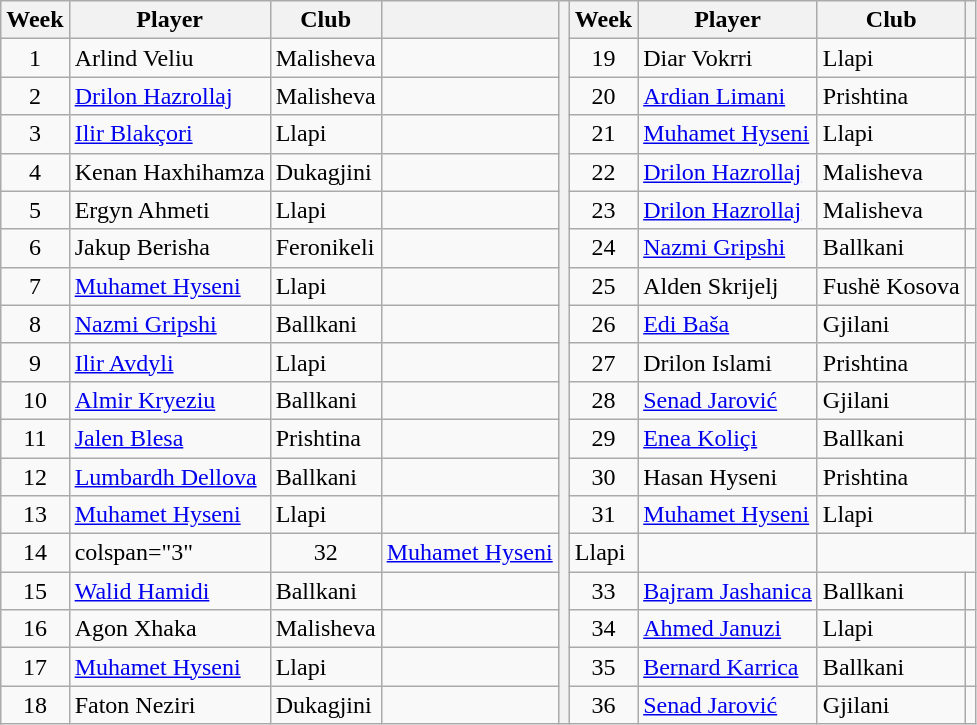<table class="wikitable">
<tr>
<th>Week</th>
<th>Player</th>
<th>Club</th>
<th></th>
<th rowspan="19"></th>
<th>Week</th>
<th>Player</th>
<th>Club</th>
<th></th>
</tr>
<tr>
<td align="center">1</td>
<td> Arlind Veliu</td>
<td>Malisheva</td>
<td align="center"></td>
<td align="center">19</td>
<td> Diar Vokrri</td>
<td>Llapi</td>
<td align="center"></td>
</tr>
<tr>
<td align="center">2</td>
<td> <a href='#'>Drilon Hazrollaj</a></td>
<td>Malisheva</td>
<td align="center"></td>
<td align="center">20</td>
<td> <a href='#'>Ardian Limani</a></td>
<td>Prishtina</td>
<td align="center"></td>
</tr>
<tr>
<td align="center">3</td>
<td> <a href='#'>Ilir Blakçori</a></td>
<td>Llapi</td>
<td align="center"></td>
<td align="center">21</td>
<td> <a href='#'>Muhamet Hyseni</a></td>
<td>Llapi</td>
<td align="center"></td>
</tr>
<tr>
<td align="center">4</td>
<td> Kenan Haxhihamza</td>
<td>Dukagjini</td>
<td align="center"></td>
<td align="center">22</td>
<td> <a href='#'>Drilon Hazrollaj</a></td>
<td>Malisheva</td>
<td align="center"></td>
</tr>
<tr>
<td align="center">5</td>
<td> Ergyn Ahmeti</td>
<td>Llapi</td>
<td align="center"></td>
<td align="center">23</td>
<td> <a href='#'>Drilon Hazrollaj</a></td>
<td>Malisheva</td>
<td align="center"></td>
</tr>
<tr>
<td align="center">6</td>
<td> Jakup Berisha</td>
<td>Feronikeli</td>
<td align="center"></td>
<td align="center">24</td>
<td> <a href='#'>Nazmi Gripshi</a></td>
<td>Ballkani</td>
<td align="center"></td>
</tr>
<tr>
<td align="center">7</td>
<td> <a href='#'>Muhamet Hyseni</a></td>
<td>Llapi</td>
<td align="center"></td>
<td align="center">25</td>
<td> Alden Skrijelj</td>
<td>Fushë Kosova</td>
<td align="center"></td>
</tr>
<tr>
<td align="center">8</td>
<td> <a href='#'>Nazmi Gripshi</a></td>
<td>Ballkani</td>
<td align="center"></td>
<td align="center">26</td>
<td> <a href='#'>Edi Baša</a></td>
<td>Gjilani</td>
<td align="center"></td>
</tr>
<tr>
<td align="center">9</td>
<td> <a href='#'>Ilir Avdyli</a></td>
<td>Llapi</td>
<td align="center"></td>
<td align="center">27</td>
<td> Drilon Islami</td>
<td>Prishtina</td>
<td align="center"></td>
</tr>
<tr>
<td align="center">10</td>
<td> <a href='#'>Almir Kryeziu</a></td>
<td>Ballkani</td>
<td align="center"></td>
<td align="center">28</td>
<td> <a href='#'>Senad Jarović</a></td>
<td>Gjilani</td>
<td align="center"></td>
</tr>
<tr>
<td align="center">11</td>
<td> <a href='#'>Jalen Blesa</a></td>
<td>Prishtina</td>
<td align="center"></td>
<td align="center">29</td>
<td> <a href='#'>Enea Koliçi</a></td>
<td>Ballkani</td>
<td align="center"></td>
</tr>
<tr>
<td align="center">12</td>
<td> <a href='#'>Lumbardh Dellova</a></td>
<td>Ballkani</td>
<td align="center"></td>
<td align="center">30</td>
<td> Hasan Hyseni</td>
<td>Prishtina</td>
<td align="center"></td>
</tr>
<tr>
<td align="center">13</td>
<td> <a href='#'>Muhamet Hyseni</a></td>
<td>Llapi</td>
<td align="center"></td>
<td align="center">31</td>
<td> <a href='#'>Muhamet Hyseni</a></td>
<td>Llapi</td>
<td align="center"></td>
</tr>
<tr>
<td align="center">14</td>
<td>colspan="3" </td>
<td align="center">32</td>
<td> <a href='#'>Muhamet Hyseni</a></td>
<td>Llapi</td>
<td align="center"></td>
</tr>
<tr>
<td align="center">15</td>
<td> <a href='#'>Walid Hamidi</a></td>
<td>Ballkani</td>
<td align="center"></td>
<td align="center">33</td>
<td> <a href='#'>Bajram Jashanica</a></td>
<td>Ballkani</td>
<td align="center"></td>
</tr>
<tr>
<td align="center">16</td>
<td> Agon Xhaka</td>
<td>Malisheva</td>
<td align="center"></td>
<td align="center">34</td>
<td> <a href='#'>Ahmed Januzi</a></td>
<td>Llapi</td>
<td align="center"></td>
</tr>
<tr>
<td align="center">17</td>
<td> <a href='#'>Muhamet Hyseni</a></td>
<td>Llapi</td>
<td align="center"></td>
<td align="center">35</td>
<td> <a href='#'>Bernard Karrica</a></td>
<td>Ballkani</td>
<td align="center"></td>
</tr>
<tr>
<td align="center">18</td>
<td> Faton Neziri</td>
<td>Dukagjini</td>
<td align="center"></td>
<td align="center">36</td>
<td> <a href='#'>Senad Jarović</a></td>
<td>Gjilani</td>
<td align="center"></td>
</tr>
</table>
